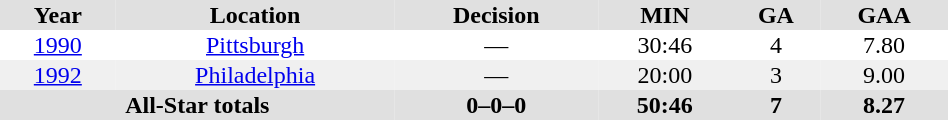<table border="0" cellpadding="1" cellspacing="0" ID="Table3" style="text-align:center; width:50%">
<tr bgcolor="#e0e0e0">
<th>Year</th>
<th>Location</th>
<th>Decision</th>
<th>MIN</th>
<th>GA</th>
<th>GAA</th>
</tr>
<tr>
<td><a href='#'>1990</a></td>
<td><a href='#'>Pittsburgh</a></td>
<td>—</td>
<td>30:46</td>
<td>4</td>
<td>7.80</td>
</tr>
<tr bgcolor="#f0f0f0">
<td><a href='#'>1992</a></td>
<td><a href='#'>Philadelphia</a></td>
<td>—</td>
<td>20:00</td>
<td>3</td>
<td>9.00</td>
</tr>
<tr bgcolor="#e0e0e0">
<th colspan="2" align="center">All-Star totals</th>
<th>0–0–0</th>
<th>50:46</th>
<th>7</th>
<th>8.27</th>
</tr>
</table>
